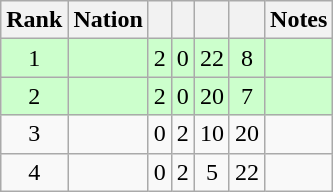<table class="wikitable sortable" style="text-align: center;">
<tr>
<th>Rank</th>
<th>Nation</th>
<th></th>
<th></th>
<th></th>
<th></th>
<th>Notes</th>
</tr>
<tr style="background:#cfc;">
<td>1</td>
<td align=left></td>
<td>2</td>
<td>0</td>
<td>22</td>
<td>8</td>
<td></td>
</tr>
<tr style="background:#cfc;">
<td>2</td>
<td align=left></td>
<td>2</td>
<td>0</td>
<td>20</td>
<td>7</td>
<td></td>
</tr>
<tr>
<td>3</td>
<td align=left></td>
<td>0</td>
<td>2</td>
<td>10</td>
<td>20</td>
<td></td>
</tr>
<tr>
<td>4</td>
<td align=left></td>
<td>0</td>
<td>2</td>
<td>5</td>
<td>22</td>
<td></td>
</tr>
</table>
